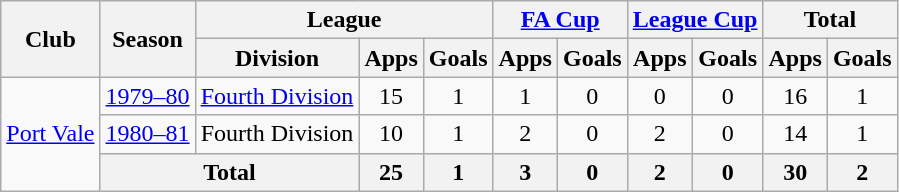<table class="wikitable" style="text-align:center">
<tr>
<th rowspan="2">Club</th>
<th rowspan="2">Season</th>
<th colspan="3">League</th>
<th colspan="2"><a href='#'>FA Cup</a></th>
<th colspan="2"><a href='#'>League Cup</a></th>
<th colspan="2">Total</th>
</tr>
<tr>
<th>Division</th>
<th>Apps</th>
<th>Goals</th>
<th>Apps</th>
<th>Goals</th>
<th>Apps</th>
<th>Goals</th>
<th>Apps</th>
<th>Goals</th>
</tr>
<tr>
<td rowspan="3"><a href='#'>Port Vale</a></td>
<td><a href='#'>1979–80</a></td>
<td><a href='#'>Fourth Division</a></td>
<td>15</td>
<td>1</td>
<td>1</td>
<td>0</td>
<td>0</td>
<td>0</td>
<td>16</td>
<td>1</td>
</tr>
<tr>
<td><a href='#'>1980–81</a></td>
<td>Fourth Division</td>
<td>10</td>
<td>1</td>
<td>2</td>
<td>0</td>
<td>2</td>
<td>0</td>
<td>14</td>
<td>1</td>
</tr>
<tr>
<th colspan="2">Total</th>
<th>25</th>
<th>1</th>
<th>3</th>
<th>0</th>
<th>2</th>
<th>0</th>
<th>30</th>
<th>2</th>
</tr>
</table>
